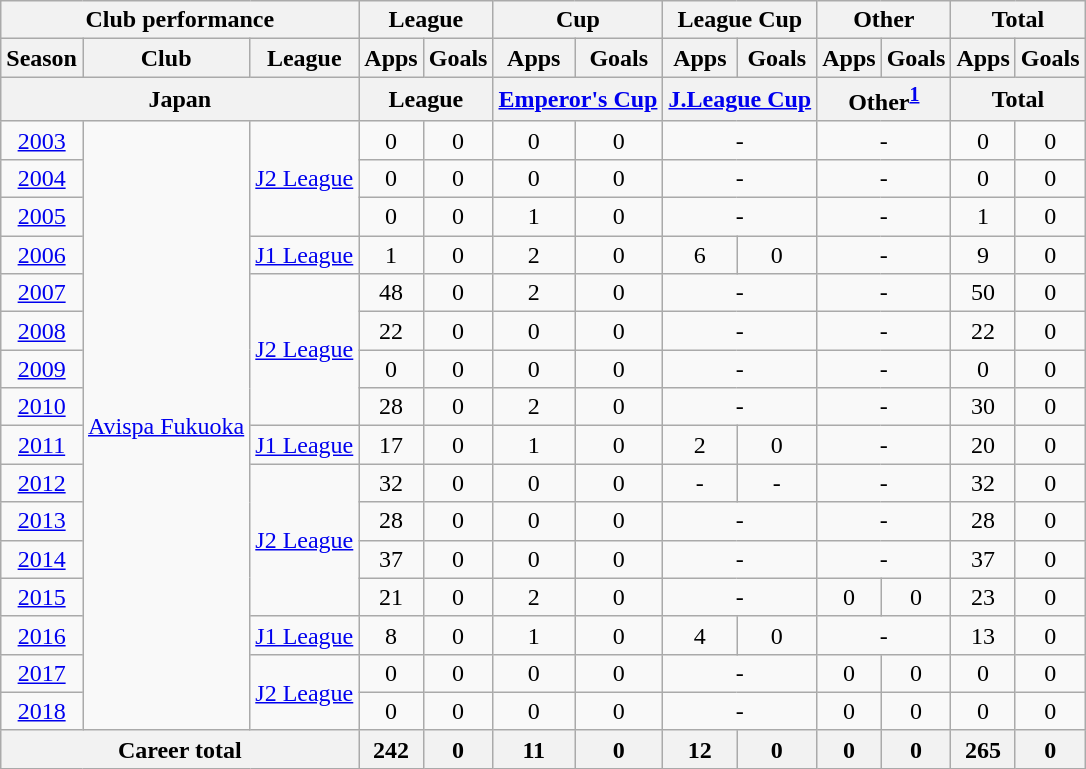<table class="wikitable" style="text-align:center">
<tr>
<th colspan=3>Club performance</th>
<th colspan=2>League</th>
<th colspan=2>Cup</th>
<th colspan=2>League Cup</th>
<th colspan=2>Other</th>
<th colspan=2>Total</th>
</tr>
<tr>
<th>Season</th>
<th>Club</th>
<th>League</th>
<th>Apps</th>
<th>Goals</th>
<th>Apps</th>
<th>Goals</th>
<th>Apps</th>
<th>Goals</th>
<th>Apps</th>
<th>Goals</th>
<th>Apps</th>
<th>Goals</th>
</tr>
<tr>
<th colspan=3>Japan</th>
<th colspan=2>League</th>
<th colspan=2><a href='#'>Emperor's Cup</a></th>
<th colspan=2><a href='#'>J.League Cup</a></th>
<th colspan="2">Other<sup><a href='#'>1</a></sup></th>
<th colspan=2>Total</th>
</tr>
<tr>
<td><a href='#'>2003</a></td>
<td rowspan="16"><a href='#'>Avispa Fukuoka</a></td>
<td rowspan="3"><a href='#'>J2 League</a></td>
<td>0</td>
<td>0</td>
<td>0</td>
<td>0</td>
<td colspan="2">-</td>
<td colspan="2">-</td>
<td>0</td>
<td>0</td>
</tr>
<tr>
<td><a href='#'>2004</a></td>
<td>0</td>
<td>0</td>
<td>0</td>
<td>0</td>
<td colspan="2">-</td>
<td colspan="2">-</td>
<td>0</td>
<td>0</td>
</tr>
<tr>
<td><a href='#'>2005</a></td>
<td>0</td>
<td>0</td>
<td>1</td>
<td>0</td>
<td colspan="2">-</td>
<td colspan="2">-</td>
<td>1</td>
<td>0</td>
</tr>
<tr>
<td><a href='#'>2006</a></td>
<td><a href='#'>J1 League</a></td>
<td>1</td>
<td>0</td>
<td>2</td>
<td>0</td>
<td>6</td>
<td>0</td>
<td colspan="2">-</td>
<td>9</td>
<td>0</td>
</tr>
<tr>
<td><a href='#'>2007</a></td>
<td rowspan="4"><a href='#'>J2 League</a></td>
<td>48</td>
<td>0</td>
<td>2</td>
<td>0</td>
<td colspan="2">-</td>
<td colspan="2">-</td>
<td>50</td>
<td>0</td>
</tr>
<tr>
<td><a href='#'>2008</a></td>
<td>22</td>
<td>0</td>
<td>0</td>
<td>0</td>
<td colspan="2">-</td>
<td colspan="2">-</td>
<td>22</td>
<td>0</td>
</tr>
<tr>
<td><a href='#'>2009</a></td>
<td>0</td>
<td>0</td>
<td>0</td>
<td>0</td>
<td colspan="2">-</td>
<td colspan="2">-</td>
<td>0</td>
<td>0</td>
</tr>
<tr>
<td><a href='#'>2010</a></td>
<td>28</td>
<td>0</td>
<td>2</td>
<td>0</td>
<td colspan="2">-</td>
<td colspan="2">-</td>
<td>30</td>
<td>0</td>
</tr>
<tr>
<td><a href='#'>2011</a></td>
<td><a href='#'>J1 League</a></td>
<td>17</td>
<td>0</td>
<td>1</td>
<td>0</td>
<td>2</td>
<td>0</td>
<td colspan="2">-</td>
<td>20</td>
<td>0</td>
</tr>
<tr>
<td><a href='#'>2012</a></td>
<td rowspan="4"><a href='#'>J2 League</a></td>
<td>32</td>
<td>0</td>
<td>0</td>
<td>0</td>
<td>-</td>
<td>-</td>
<td colspan="2">-</td>
<td>32</td>
<td>0</td>
</tr>
<tr>
<td><a href='#'>2013</a></td>
<td>28</td>
<td>0</td>
<td>0</td>
<td>0</td>
<td colspan="2">-</td>
<td colspan="2">-</td>
<td>28</td>
<td>0</td>
</tr>
<tr>
<td><a href='#'>2014</a></td>
<td>37</td>
<td>0</td>
<td>0</td>
<td>0</td>
<td colspan="2">-</td>
<td colspan="2">-</td>
<td>37</td>
<td>0</td>
</tr>
<tr>
<td><a href='#'>2015</a></td>
<td>21</td>
<td>0</td>
<td>2</td>
<td>0</td>
<td colspan="2">-</td>
<td>0</td>
<td>0</td>
<td>23</td>
<td>0</td>
</tr>
<tr>
<td><a href='#'>2016</a></td>
<td><a href='#'>J1 League</a></td>
<td>8</td>
<td>0</td>
<td>1</td>
<td>0</td>
<td>4</td>
<td>0</td>
<td colspan="2">-</td>
<td>13</td>
<td>0</td>
</tr>
<tr>
<td><a href='#'>2017</a></td>
<td rowspan="2"><a href='#'>J2 League</a></td>
<td>0</td>
<td>0</td>
<td>0</td>
<td>0</td>
<td colspan="2">-</td>
<td>0</td>
<td>0</td>
<td>0</td>
<td>0</td>
</tr>
<tr>
<td><a href='#'>2018</a></td>
<td>0</td>
<td>0</td>
<td>0</td>
<td>0</td>
<td colspan="2">-</td>
<td>0</td>
<td>0</td>
<td>0</td>
<td>0</td>
</tr>
<tr>
<th colspan=3>Career total</th>
<th>242</th>
<th>0</th>
<th>11</th>
<th>0</th>
<th>12</th>
<th>0</th>
<th>0</th>
<th>0</th>
<th>265</th>
<th>0</th>
</tr>
</table>
